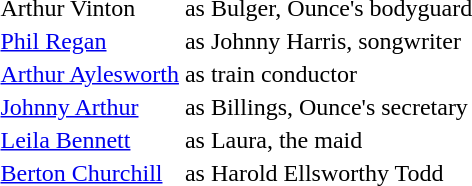<table>
<tr>
<td>Arthur Vinton</td>
<td>as Bulger, Ounce's bodyguard</td>
</tr>
<tr>
<td><a href='#'>Phil Regan</a></td>
<td>as Johnny Harris, songwriter</td>
</tr>
<tr>
<td><a href='#'>Arthur Aylesworth</a></td>
<td>as train conductor</td>
</tr>
<tr>
<td><a href='#'>Johnny Arthur</a></td>
<td>as Billings, Ounce's secretary</td>
</tr>
<tr>
<td><a href='#'>Leila Bennett</a></td>
<td>as Laura, the maid</td>
</tr>
<tr>
<td><a href='#'>Berton Churchill</a></td>
<td>as Harold Ellsworthy Todd</td>
</tr>
</table>
